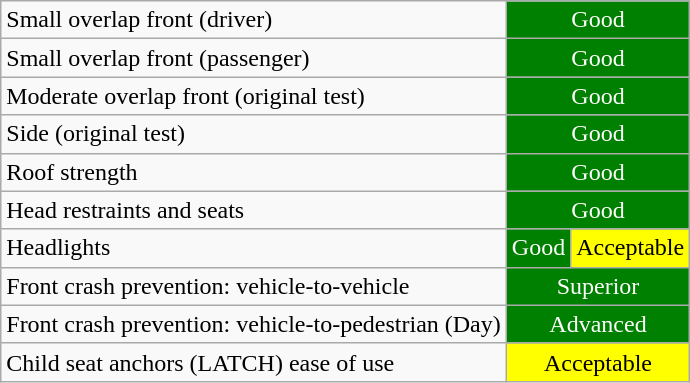<table class="wikitable">
<tr>
<td>Small overlap front (driver)</td>
<td colspan="2" style="text-align:center;color:white;background: green">Good</td>
</tr>
<tr>
<td>Small overlap front (passenger)</td>
<td colspan="2" style="text-align:center;color:white;background: green">Good</td>
</tr>
<tr>
<td>Moderate overlap front (original test)</td>
<td colspan="2" style="text-align:center;color:white;background: green">Good</td>
</tr>
<tr>
<td>Side (original test)</td>
<td colspan="2" style="text-align:center;color:white;background: green">Good</td>
</tr>
<tr>
<td>Roof strength</td>
<td colspan="2" style="text-align:center;color:white;background: green">Good</td>
</tr>
<tr>
<td>Head restraints and seats</td>
<td colspan="2" style="text-align:center;color:white;background: green">Good</td>
</tr>
<tr>
<td>Headlights</td>
<td style="text-align:center;color:white;background:green">Good</td>
<td style="text-align:center;color:black;background:yellow">Acceptable</td>
</tr>
<tr>
<td>Front crash prevention: vehicle-to-vehicle</td>
<td colspan="2" style="text-align:center;color:white;background: green">Superior</td>
</tr>
<tr>
<td>Front crash prevention: vehicle-to-pedestrian (Day)</td>
<td colspan="2" style="text-align:center;color:white;background: green">Advanced</td>
</tr>
<tr>
<td>Child seat anchors (LATCH) ease of use</td>
<td colspan="2" style="text-align:center;color:black;background: yellow">Acceptable</td>
</tr>
</table>
